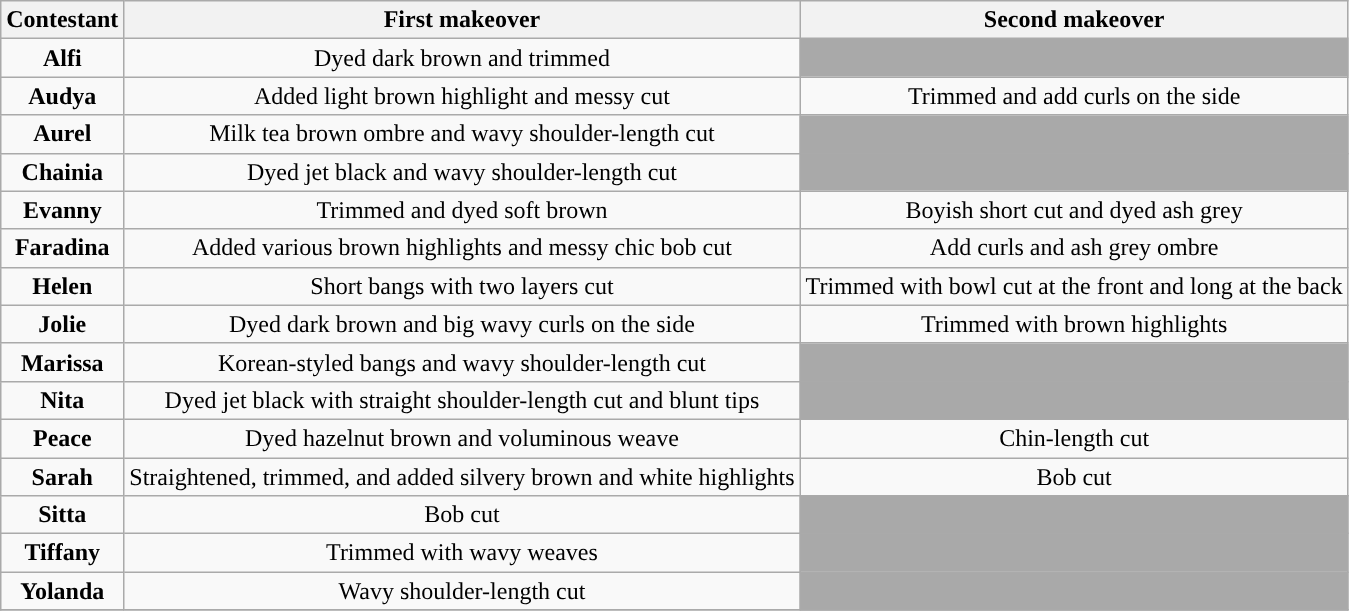<table class="wikitable" style="text-align:center;">
<tr>
<th>Contestant</th>
<th>First makeover</th>
<th>Second makeover</th>
</tr>
<tr>
<td><strong>Alfi</strong></td>
<td>Dyed dark brown and trimmed</td>
<td style="background:darkgray;"></td>
</tr>
<tr>
<td><strong>Audya</strong></td>
<td>Added light brown highlight and messy cut</td>
<td>Trimmed and add curls on the side</td>
</tr>
<tr>
<td><strong>Aurel</strong></td>
<td>Milk tea brown ombre and wavy shoulder-length cut</td>
<td style="background:darkgray;"></td>
</tr>
<tr>
<td><strong>Chainia</strong></td>
<td>Dyed jet black and wavy shoulder-length cut</td>
<td style="background:darkgray;"></td>
</tr>
<tr>
<td><strong>Evanny</strong></td>
<td>Trimmed and dyed soft brown</td>
<td>Boyish short cut and dyed ash grey</td>
</tr>
<tr>
<td><strong>Faradina</strong></td>
<td>Added various brown highlights and messy chic bob cut</td>
<td>Add curls and ash grey ombre</td>
</tr>
<tr>
<td><strong>Helen</strong></td>
<td>Short bangs with two layers cut</td>
<td>Trimmed with bowl cut at the front and long at the back</td>
</tr>
<tr>
<td><strong>Jolie</strong></td>
<td>Dyed dark brown and big wavy curls on the side</td>
<td>Trimmed with brown highlights</td>
</tr>
<tr>
<td><strong>Marissa</strong></td>
<td>Korean-styled bangs and wavy shoulder-length cut</td>
<td style="background:darkgray;"></td>
</tr>
<tr>
<td><strong>Nita</strong></td>
<td>Dyed jet black with straight shoulder-length cut and blunt tips</td>
<td style="background:darkgray;"></td>
</tr>
<tr>
<td><strong>Peace</strong></td>
<td>Dyed hazelnut brown and voluminous weave</td>
<td>Chin-length cut</td>
</tr>
<tr>
<td><strong>Sarah</strong></td>
<td>Straightened, trimmed, and added silvery brown and white highlights</td>
<td>Bob cut</td>
</tr>
<tr>
<td><strong>Sitta</strong></td>
<td>Bob cut</td>
<td style="background:darkgray;"></td>
</tr>
<tr>
<td><strong>Tiffany</strong></td>
<td>Trimmed with wavy weaves</td>
<td style="background:darkgray;"></td>
</tr>
<tr>
<td><strong>Yolanda</strong></td>
<td>Wavy shoulder-length cut</td>
<td style="background:darkgray;"></td>
</tr>
<tr>
</tr>
</table>
